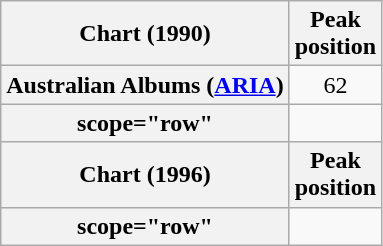<table class="wikitable sortable plainrowheaders">
<tr>
<th scope="col">Chart (1990)</th>
<th scope="col">Peak<br>position</th>
</tr>
<tr>
<th scope="row">Australian Albums (<a href='#'>ARIA</a>)</th>
<td style="text-align:center;">62</td>
</tr>
<tr>
<th>scope="row"</th>
</tr>
<tr>
<th scope="col">Chart (1996)</th>
<th scope="col">Peak<br>position</th>
</tr>
<tr>
<th>scope="row"</th>
</tr>
</table>
